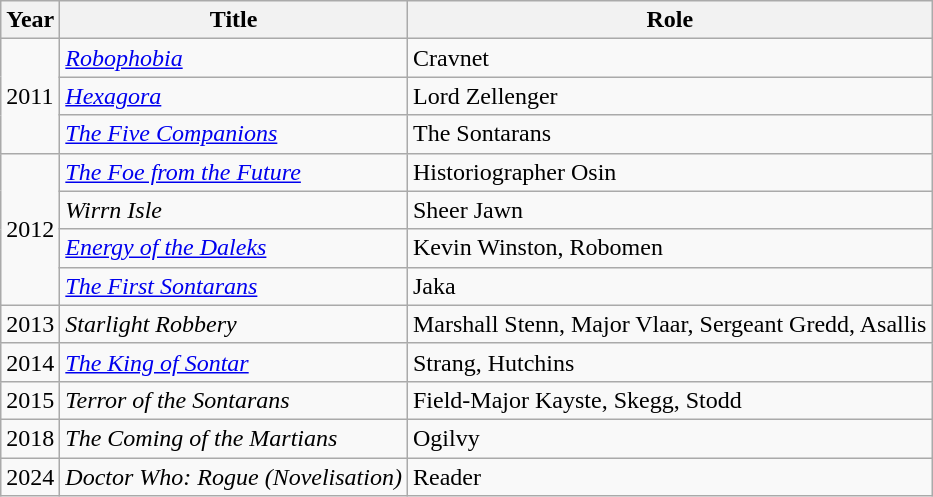<table class="wikitable">
<tr>
<th>Year</th>
<th>Title</th>
<th>Role</th>
</tr>
<tr>
<td rowspan="3">2011</td>
<td><em><a href='#'>Robophobia</a></em></td>
<td>Cravnet</td>
</tr>
<tr>
<td><em><a href='#'>Hexagora</a></em></td>
<td>Lord Zellenger</td>
</tr>
<tr>
<td><em><a href='#'>The Five Companions</a></em></td>
<td>The Sontarans</td>
</tr>
<tr>
<td rowspan="4">2012</td>
<td><em><a href='#'>The Foe from the Future</a></em></td>
<td>Historiographer Osin</td>
</tr>
<tr>
<td><em>Wirrn Isle</em></td>
<td>Sheer Jawn</td>
</tr>
<tr>
<td><em><a href='#'>Energy of the Daleks</a></em></td>
<td>Kevin Winston, Robomen</td>
</tr>
<tr>
<td><em><a href='#'>The First Sontarans</a></em></td>
<td>Jaka</td>
</tr>
<tr>
<td>2013</td>
<td><em>Starlight Robbery</em></td>
<td>Marshall Stenn, Major Vlaar, Sergeant Gredd, Asallis</td>
</tr>
<tr>
<td>2014</td>
<td><em><a href='#'>The King of Sontar</a></em></td>
<td>Strang, Hutchins</td>
</tr>
<tr>
<td>2015</td>
<td><em>Terror of the Sontarans</em></td>
<td>Field-Major Kayste, Skegg, Stodd</td>
</tr>
<tr>
<td>2018</td>
<td><em>The Coming of the Martians</em></td>
<td>Ogilvy</td>
</tr>
<tr>
<td>2024</td>
<td><em>Doctor Who: Rogue (Novelisation)</em></td>
<td>Reader</td>
</tr>
</table>
